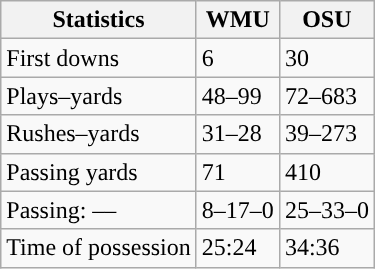<table class="wikitable" style="float:left">
<tr>
<th>Statistics</th>
<th>WMU</th>
<th>OSU</th>
</tr>
<tr>
<td>First downs</td>
<td>6</td>
<td>30</td>
</tr>
<tr>
<td>Plays–yards</td>
<td>48–99</td>
<td>72–683</td>
</tr>
<tr>
<td>Rushes–yards</td>
<td>31–28</td>
<td>39–273</td>
</tr>
<tr>
<td>Passing yards</td>
<td>71</td>
<td>410</td>
</tr>
<tr>
<td>Passing: ––</td>
<td>8–17–0</td>
<td>25–33–0</td>
</tr>
<tr>
<td>Time of possession</td>
<td>25:24</td>
<td>34:36</td>
</tr>
</table>
